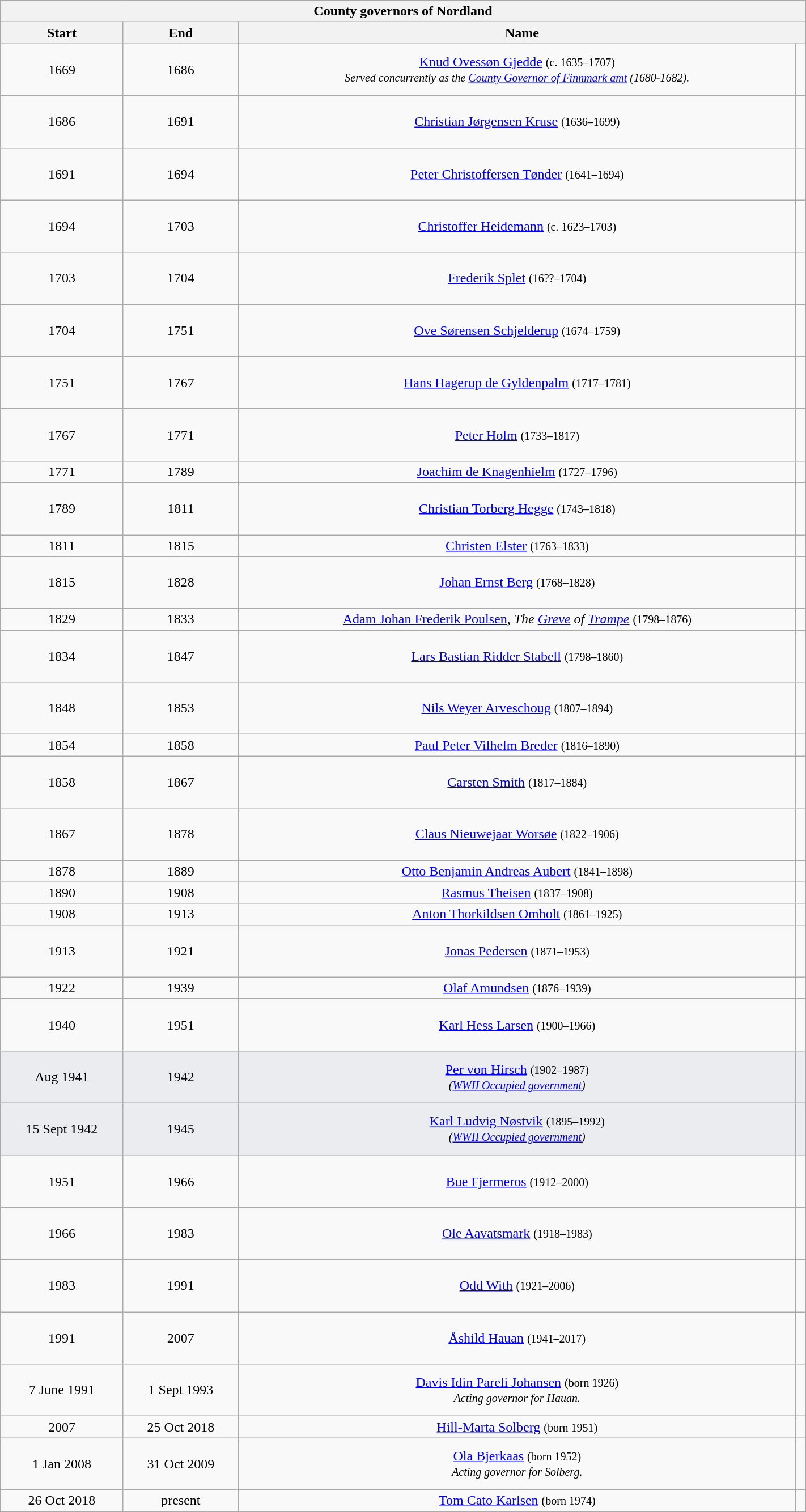<table class="wikitable" style="text-align:center; width:75%;">
<tr>
<th colspan=5>County governors of Nordland</th>
</tr>
<tr>
<th>Start</th>
<th>End</th>
<th colspan="2">Name</th>
</tr>
<tr>
<td>1669</td>
<td>1686</td>
<td><a href='#'>Knud Ovessøn Gjedde</a> <small>(c. 1635–1707)</small><br><small><em>Served concurrently as the <a href='#'>County Governor of Finnmark amt</a> (1680-1682).</em></small></td>
<td><br><br><br></td>
</tr>
<tr>
<td>1686</td>
<td>1691</td>
<td><a href='#'>Christian Jørgensen Kruse</a> <small>(1636–1699)</small></td>
<td><br><br><br></td>
</tr>
<tr>
<td>1691</td>
<td>1694</td>
<td><a href='#'>Peter Christoffersen Tønder</a> <small>(1641–1694)</small></td>
<td><br><br><br></td>
</tr>
<tr>
<td>1694</td>
<td>1703</td>
<td><a href='#'>Christoffer Heidemann</a> <small>(c. 1623–1703)</small></td>
<td><br><br><br></td>
</tr>
<tr>
<td>1703</td>
<td>1704</td>
<td><a href='#'>Frederik Splet</a> <small>(16??–1704)</small></td>
<td><br><br><br></td>
</tr>
<tr>
<td>1704</td>
<td>1751</td>
<td><a href='#'>Ove Sørensen Schjelderup</a> <small>(1674–1759)</small></td>
<td><br><br><br></td>
</tr>
<tr>
<td>1751</td>
<td>1767</td>
<td><a href='#'>Hans Hagerup de Gyldenpalm</a> <small>(1717–1781)</small></td>
<td><br><br><br></td>
</tr>
<tr>
<td>1767</td>
<td>1771</td>
<td><a href='#'>Peter Holm</a> <small>(1733–1817)</small></td>
<td><br><br><br></td>
</tr>
<tr>
<td>1771</td>
<td>1789</td>
<td><a href='#'>Joachim de Knagenhielm</a> <small>(1727–1796)</small></td>
<td></td>
</tr>
<tr>
<td>1789</td>
<td>1811</td>
<td><a href='#'>Christian Torberg Hegge</a> <small>(1743–1818)</small></td>
<td><br><br><br></td>
</tr>
<tr>
<td>1811</td>
<td>1815</td>
<td><a href='#'>Christen Elster</a> <small>(1763–1833)</small></td>
<td></td>
</tr>
<tr>
<td>1815</td>
<td>1828</td>
<td><a href='#'>Johan Ernst Berg</a> <small>(1768–1828)</small></td>
<td><br><br><br></td>
</tr>
<tr>
<td>1829</td>
<td>1833</td>
<td><a href='#'>Adam Johan Frederik Poulsen</a>, <em>The <a href='#'>Greve</a> of <a href='#'>Trampe</a></em> <small>(1798–1876)</small></td>
<td></td>
</tr>
<tr>
<td>1834</td>
<td>1847</td>
<td><a href='#'>Lars Bastian Ridder Stabell</a> <small>(1798–1860)</small></td>
<td><br><br><br></td>
</tr>
<tr>
<td>1848</td>
<td>1853</td>
<td><a href='#'>Nils Weyer Arveschoug</a> <small>(1807–1894)</small></td>
<td><br><br><br></td>
</tr>
<tr>
<td>1854</td>
<td>1858</td>
<td><a href='#'>Paul Peter Vilhelm Breder</a> <small>(1816–1890)</small></td>
<td></td>
</tr>
<tr>
<td>1858</td>
<td>1867</td>
<td><a href='#'>Carsten Smith</a> <small>(1817–1884)</small></td>
<td><br><br><br></td>
</tr>
<tr>
<td>1867</td>
<td>1878</td>
<td><a href='#'>Claus Nieuwejaar Worsøe</a> <small>(1822–1906)</small></td>
<td><br><br><br></td>
</tr>
<tr>
<td>1878</td>
<td>1889</td>
<td><a href='#'>Otto Benjamin Andreas Aubert</a> <small>(1841–1898)</small></td>
<td></td>
</tr>
<tr>
<td>1890</td>
<td>1908</td>
<td><a href='#'>Rasmus Theisen</a> <small>(1837–1908)</small></td>
<td></td>
</tr>
<tr>
<td>1908</td>
<td>1913</td>
<td><a href='#'>Anton Thorkildsen Omholt</a> <small>(1861–1925)</small></td>
<td></td>
</tr>
<tr>
<td>1913</td>
<td>1921</td>
<td><a href='#'>Jonas Pedersen</a> <small>(1871–1953)</small></td>
<td><br><br><br></td>
</tr>
<tr>
<td>1922</td>
<td>1939</td>
<td><a href='#'>Olaf Amundsen</a> <small>(1876–1939)</small></td>
<td></td>
</tr>
<tr>
<td>1940</td>
<td>1951</td>
<td><a href='#'>Karl Hess Larsen</a> <small>(1900–1966)</small></td>
<td><br><br><br></td>
</tr>
<tr bgcolor="#EAECF0">
<td>Aug 1941</td>
<td>1942</td>
<td><a href='#'>Per von Hirsch</a> <small>(1902–1987)</small><br><small><em>(<a href='#'>WWII Occupied government</a>)</em></small></td>
<td><br><br><br></td>
</tr>
<tr bgcolor="#EAECF0">
<td>15 Sept 1942</td>
<td>1945</td>
<td><a href='#'>Karl Ludvig Nøstvik</a> <small>(1895–1992)</small><br><small><em>(<a href='#'>WWII Occupied government</a>)</em></small></td>
<td><br><br><br></td>
</tr>
<tr>
<td>1951</td>
<td>1966</td>
<td><a href='#'>Bue Fjermeros</a> <small>(1912–2000)</small></td>
<td><br><br><br></td>
</tr>
<tr>
<td>1966</td>
<td>1983</td>
<td><a href='#'>Ole Aavatsmark</a> <small>(1918–1983)</small></td>
<td><br><br><br></td>
</tr>
<tr>
<td>1983</td>
<td>1991</td>
<td><a href='#'>Odd With</a> <small>(1921–2006)</small></td>
<td><br><br><br></td>
</tr>
<tr>
<td>1991</td>
<td>2007</td>
<td><a href='#'>Åshild Hauan</a> <small>(1941–2017)</small></td>
<td><br><br><br></td>
</tr>
<tr>
<td>7 June 1991</td>
<td>1 Sept 1993</td>
<td><a href='#'>Davis Idin Pareli Johansen</a> <small>(born 1926)</small><br><small><em>Acting governor for Hauan.</em></small></td>
<td><br><br><br></td>
</tr>
<tr>
<td>2007</td>
<td>25 Oct 2018</td>
<td><a href='#'>Hill-Marta Solberg</a> <small>(born 1951)</small></td>
<td></td>
</tr>
<tr>
<td>1 Jan 2008</td>
<td>31 Oct 2009</td>
<td><a href='#'>Ola Bjerkaas</a> <small>(born 1952)</small><br><small><em>Acting governor for Solberg.</em></small></td>
<td><br><br><br></td>
</tr>
<tr>
<td>26 Oct 2018</td>
<td>present</td>
<td><a href='#'>Tom Cato Karlsen</a> <small>(born 1974)</small></td>
<td></td>
</tr>
</table>
